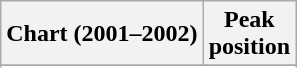<table class="wikitable sortable plainrowheaders">
<tr>
<th scope="col">Chart (2001–2002)</th>
<th scope="col">Peak<br>position</th>
</tr>
<tr>
</tr>
<tr>
</tr>
<tr>
</tr>
<tr>
</tr>
<tr>
</tr>
<tr>
</tr>
<tr>
</tr>
<tr>
</tr>
<tr>
</tr>
<tr>
</tr>
<tr>
</tr>
</table>
